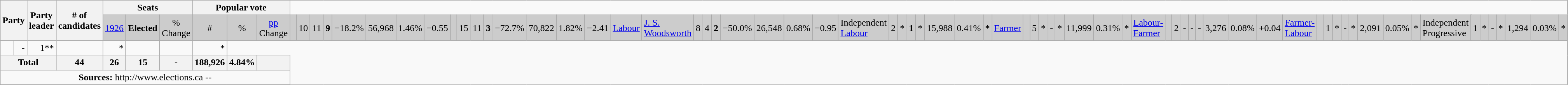<table class="wikitable">
<tr>
<th colspan=2 rowspan=2>Party</th>
<th rowspan=2>Party leader</th>
<th rowspan=2># of <br> candidates</th>
<th colspan=3>Seats</th>
<th colspan=3>Popular vote</th>
</tr>
<tr bgcolor="CCCCCC">
<td align=center><a href='#'>1926</a></td>
<td align=center><strong>Elected</strong></td>
<td align=center>% Change</td>
<td align=center>#</td>
<td align=center>%</td>
<td align=center><a href='#'>pp</a> Change<br></td>
<td> </td>
<td align="right">10</td>
<td align="right">11</td>
<td align="right"><strong>9</strong></td>
<td align="right">−18.2%</td>
<td align="right">56,968</td>
<td align="right">1.46%</td>
<td align="right">−0.55<br></td>
<td> </td>
<td align="right">15</td>
<td align="right">11</td>
<td align="right"><strong>3</strong></td>
<td align="right">−72.7%</td>
<td align="right">70,822</td>
<td align="right">1.82%</td>
<td align="right">−2.41<br></td>
<td><a href='#'>Labour</a></td>
<td><a href='#'>J. S. Woodsworth</a></td>
<td align="right">8</td>
<td align="right">4</td>
<td align="right"><strong>2</strong></td>
<td align="right">−50.0%</td>
<td align="right">26,548</td>
<td align="right">0.68%</td>
<td align="right">−0.95<br></td>
<td colspan="2">Independent <a href='#'>Labour</a></td>
<td align="right">2</td>
<td align="right">*</td>
<td align="right"><strong>1</strong></td>
<td align="right">*</td>
<td align="right">15,988</td>
<td align="right">0.41%</td>
<td align="right">*<br></td>
<td><a href='#'>Farmer</a></td>
<td> </td>
<td align="right">5</td>
<td align="right">*</td>
<td align="right">-</td>
<td align="right">*</td>
<td align="right">11,999</td>
<td align="right">0.31%</td>
<td align="right">*<br></td>
<td><a href='#'>Labour-Farmer</a></td>
<td> </td>
<td align="right">2</td>
<td align="right">-</td>
<td align="right">-</td>
<td align="right">-</td>
<td align="right">3,276</td>
<td align="right">0.08%</td>
<td align="right">+0.04<br></td>
<td><a href='#'>Farmer-Labour</a></td>
<td> </td>
<td align="right">1</td>
<td align="right">*</td>
<td align="right">-</td>
<td align="right">*</td>
<td align="right">2,091</td>
<td align="right">0.05%</td>
<td align="right">*<br></td>
<td colspan="2">Independent Progressive</td>
<td align="right">1</td>
<td align="right">*</td>
<td align="right">-</td>
<td align="right">*</td>
<td align="right">1,294</td>
<td align="right">0.03%</td>
<td align="right">*</td>
</tr>
<tr>
<td> </td>
<td align="right">-</td>
<td align="right">1**</td>
<td align="right"></td>
<td align="right">*</td>
<td align="right"></td>
<td align="right"></td>
<td align="right">*</td>
</tr>
<tr>
<th colspan=3 align=left>Total</th>
<th align=right>44</th>
<th align=right>26</th>
<th align=right>15</th>
<th align=right>-</th>
<th align=right>188,926</th>
<th align=right>4.84%</th>
<th></th>
</tr>
<tr>
<td align="center" colspan="10"><strong>Sources:</strong> http://www.elections.ca -- </td>
</tr>
<tr>
</tr>
</table>
